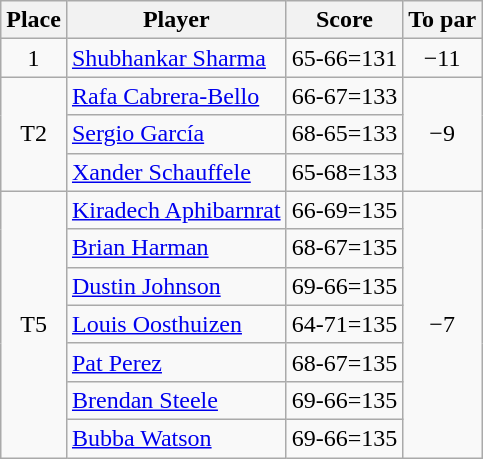<table class="wikitable">
<tr>
<th>Place</th>
<th>Player</th>
<th>Score</th>
<th>To par</th>
</tr>
<tr>
<td align=center>1</td>
<td> <a href='#'>Shubhankar Sharma</a></td>
<td>65-66=131</td>
<td align=center>−11</td>
</tr>
<tr>
<td rowspan=3 align=center>T2</td>
<td> <a href='#'>Rafa Cabrera-Bello</a></td>
<td>66-67=133</td>
<td rowspan=3 align=center>−9</td>
</tr>
<tr>
<td> <a href='#'>Sergio García</a></td>
<td>68-65=133</td>
</tr>
<tr>
<td> <a href='#'>Xander Schauffele</a></td>
<td>65-68=133</td>
</tr>
<tr>
<td rowspan=7 align=center>T5</td>
<td> <a href='#'>Kiradech Aphibarnrat</a></td>
<td>66-69=135</td>
<td rowspan=7 align=center>−7</td>
</tr>
<tr>
<td> <a href='#'>Brian Harman</a></td>
<td>68-67=135</td>
</tr>
<tr>
<td> <a href='#'>Dustin Johnson</a></td>
<td>69-66=135</td>
</tr>
<tr>
<td> <a href='#'>Louis Oosthuizen</a></td>
<td>64-71=135</td>
</tr>
<tr>
<td> <a href='#'>Pat Perez</a></td>
<td>68-67=135</td>
</tr>
<tr>
<td> <a href='#'>Brendan Steele</a></td>
<td>69-66=135</td>
</tr>
<tr>
<td> <a href='#'>Bubba Watson</a></td>
<td>69-66=135</td>
</tr>
</table>
